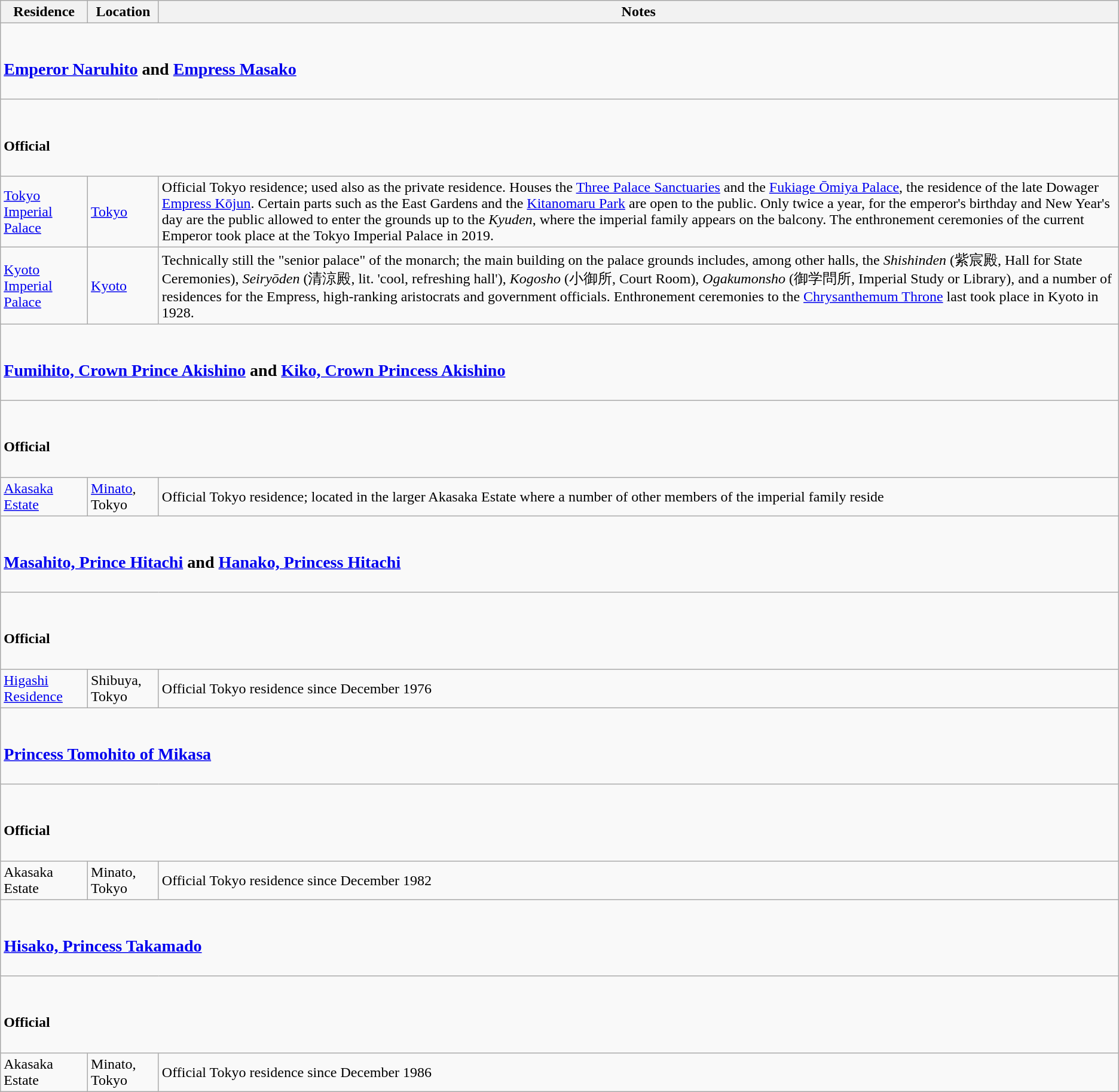<table class="wikitable">
<tr>
<th>Residence</th>
<th>Location</th>
<th>Notes</th>
</tr>
<tr>
<td colspan="3"><br><h3><a href='#'>Emperor Naruhito</a> and <a href='#'>Empress Masako</a></h3></td>
</tr>
<tr>
<td colspan="3"><br><h4>Official</h4></td>
</tr>
<tr>
<td><a href='#'>Tokyo Imperial Palace</a></td>
<td><a href='#'>Tokyo</a></td>
<td>Official Tokyo residence; used also as the private residence. Houses the <a href='#'>Three Palace Sanctuaries</a> and the <a href='#'>Fukiage Ōmiya Palace</a>, the residence of the late Dowager <a href='#'>Empress Kōjun</a>. Certain parts such as the East Gardens and the <a href='#'>Kitanomaru Park</a> are open to the public. Only twice a year, for the emperor's birthday and New Year's day are the public allowed to enter the grounds up to the <em>Kyuden</em>, where the imperial family appears on the balcony.  The enthronement ceremonies of the current Emperor took place at the Tokyo Imperial Palace in 2019.</td>
</tr>
<tr>
<td><a href='#'>Kyoto Imperial Palace</a></td>
<td><a href='#'>Kyoto</a></td>
<td>Technically still the "senior palace" of the monarch; the main building on the palace grounds includes, among other halls, the <em>Shishinden</em> (紫宸殿, Hall for State Ceremonies), <em>Seiryōden</em> (清涼殿, lit. 'cool, refreshing hall'), <em>Kogosho</em> (小御所, Court Room), <em>Ogakumonsho</em> (御学問所, Imperial Study or Library), and a number of residences for the Empress, high-ranking aristocrats and government officials. Enthronement ceremonies to the <a href='#'>Chrysanthemum Throne</a> last took place in Kyoto in 1928.</td>
</tr>
<tr>
<td colspan="3"><br><h3><a href='#'>Fumihito, Crown Prince Akishino</a> and <a href='#'>Kiko, Crown Princess Akishino</a></h3></td>
</tr>
<tr>
<td colspan="3"><br><h4>Official</h4></td>
</tr>
<tr>
<td><a href='#'>Akasaka Estate</a></td>
<td><a href='#'>Minato</a>, Tokyo</td>
<td>Official Tokyo residence; located in the larger Akasaka Estate where a number of other members of the imperial family reside</td>
</tr>
<tr>
<td colspan="3"><br><h3><a href='#'>Masahito, Prince Hitachi</a> and <a href='#'>Hanako, Princess Hitachi</a></h3></td>
</tr>
<tr>
<td colspan="3"><br><h4>Official</h4></td>
</tr>
<tr>
<td><a href='#'>Higashi Residence</a></td>
<td>Shibuya, Tokyo</td>
<td>Official Tokyo residence since December 1976</td>
</tr>
<tr>
<td colspan="3"><br><h3><a href='#'>Princess Tomohito of Mikasa</a></h3></td>
</tr>
<tr>
<td colspan="3"><br><h4>Official</h4></td>
</tr>
<tr>
<td>Akasaka Estate</td>
<td>Minato, Tokyo</td>
<td>Official Tokyo residence since December 1982</td>
</tr>
<tr>
<td colspan="3"><br><h3><a href='#'>Hisako, Princess Takamado</a></h3></td>
</tr>
<tr>
<td colspan="3"><br><h4>Official</h4></td>
</tr>
<tr>
<td>Akasaka Estate</td>
<td>Minato, Tokyo</td>
<td>Official Tokyo residence since December 1986</td>
</tr>
</table>
